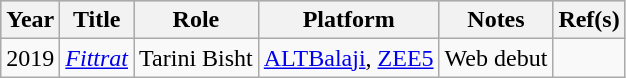<table class="wikitable sortable">
<tr style="background:#ccc; text-align:center;">
<th>Year</th>
<th>Title</th>
<th>Role</th>
<th>Platform</th>
<th>Notes</th>
<th>Ref(s)</th>
</tr>
<tr>
<td>2019</td>
<td><em><a href='#'>Fittrat</a></em></td>
<td>Tarini Bisht</td>
<td><a href='#'>ALTBalaji</a>, <a href='#'>ZEE5</a></td>
<td>Web debut</td>
<td></td>
</tr>
</table>
